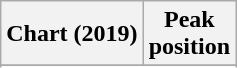<table class="wikitable sortable plainrowheaders" style="text-align:center">
<tr>
<th scope="col">Chart (2019)</th>
<th scope="col">Peak<br>position</th>
</tr>
<tr>
</tr>
<tr>
</tr>
<tr>
</tr>
</table>
